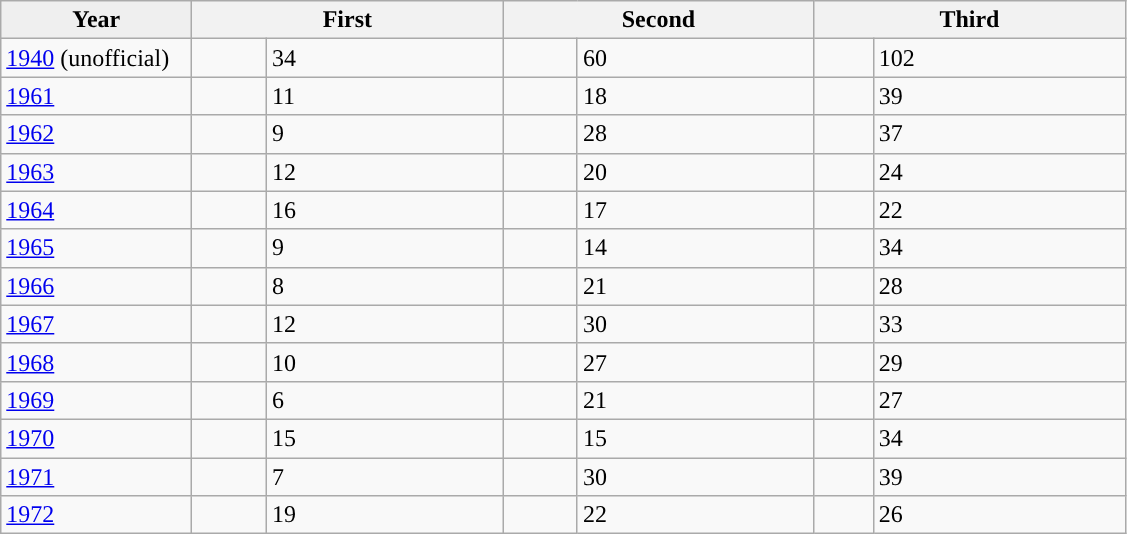<table class="wikitable" border="1" style="font-size:100%">
<tr align=center>
<th scope=col style="width:120px; background: #efefef;">Year</th>
<th scope=col colspan=2 style="width:200px;"> First</th>
<th scope=col colspan=2 style="width:200px;"> Second</th>
<th scope=col colspan=2 style="width:200px;"> Third</th>
</tr>
<tr>
<td><a href='#'>1940</a> (unofficial)</td>
<td></td>
<td>34</td>
<td></td>
<td>60</td>
<td></td>
<td>102</td>
</tr>
<tr>
<td><a href='#'>1961</a></td>
<td></td>
<td>11</td>
<td></td>
<td>18</td>
<td></td>
<td>39</td>
</tr>
<tr>
<td><a href='#'>1962</a></td>
<td></td>
<td>9</td>
<td></td>
<td>28</td>
<td></td>
<td>37</td>
</tr>
<tr>
<td><a href='#'>1963</a></td>
<td></td>
<td>12</td>
<td></td>
<td>20</td>
<td></td>
<td>24</td>
</tr>
<tr>
<td><a href='#'>1964</a></td>
<td></td>
<td>16</td>
<td></td>
<td>17</td>
<td></td>
<td>22</td>
</tr>
<tr>
<td><a href='#'>1965</a></td>
<td></td>
<td>9</td>
<td></td>
<td>14</td>
<td></td>
<td>34</td>
</tr>
<tr>
<td><a href='#'>1966</a></td>
<td></td>
<td>8</td>
<td></td>
<td>21</td>
<td></td>
<td>28</td>
</tr>
<tr>
<td><a href='#'>1967</a></td>
<td></td>
<td>12</td>
<td></td>
<td>30</td>
<td></td>
<td>33</td>
</tr>
<tr>
<td><a href='#'>1968</a></td>
<td></td>
<td>10</td>
<td></td>
<td>27</td>
<td></td>
<td>29</td>
</tr>
<tr>
<td><a href='#'>1969</a></td>
<td></td>
<td>6</td>
<td></td>
<td>21</td>
<td></td>
<td>27</td>
</tr>
<tr>
<td><a href='#'>1970</a></td>
<td></td>
<td>15</td>
<td></td>
<td>15</td>
<td></td>
<td>34</td>
</tr>
<tr>
<td><a href='#'>1971</a></td>
<td></td>
<td>7</td>
<td></td>
<td>30</td>
<td></td>
<td>39</td>
</tr>
<tr>
<td><a href='#'>1972</a></td>
<td></td>
<td>19</td>
<td></td>
<td>22</td>
<td></td>
<td>26</td>
</tr>
</table>
